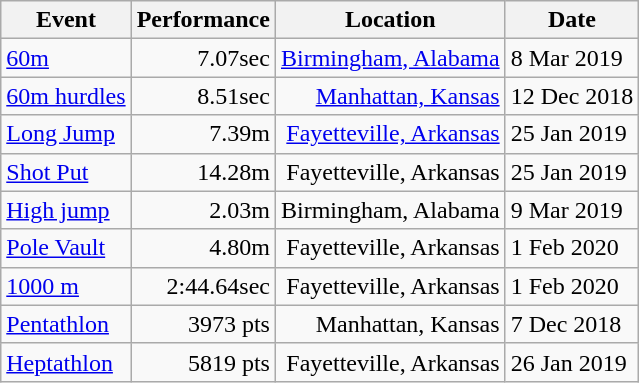<table class="wikitable" |>
<tr>
<th>Event</th>
<th>Performance</th>
<th>Location</th>
<th>Date</th>
</tr>
<tr>
<td><a href='#'>60m</a></td>
<td align=right>7.07sec</td>
<td align=right><a href='#'>Birmingham, Alabama</a></td>
<td>8 Mar 2019</td>
</tr>
<tr>
<td><a href='#'>60m hurdles</a></td>
<td align=right>8.51sec</td>
<td align=right><a href='#'>Manhattan, Kansas</a></td>
<td>12 Dec 2018</td>
</tr>
<tr>
<td><a href='#'>Long Jump</a></td>
<td align=right>7.39m</td>
<td align=right><a href='#'>Fayetteville, Arkansas</a></td>
<td>25 Jan 2019</td>
</tr>
<tr>
<td><a href='#'>Shot Put</a></td>
<td align=right>14.28m</td>
<td align=right>Fayetteville, Arkansas</td>
<td>25 Jan 2019</td>
</tr>
<tr>
<td><a href='#'>High jump</a></td>
<td align=right>2.03m</td>
<td align=right>Birmingham, Alabama</td>
<td>9 Mar 2019</td>
</tr>
<tr>
<td><a href='#'>Pole Vault</a></td>
<td align=right>4.80m</td>
<td align=right>Fayetteville, Arkansas</td>
<td>1 Feb 2020</td>
</tr>
<tr>
<td><a href='#'>1000 m</a></td>
<td align=right>2:44.64sec</td>
<td align=right>Fayetteville, Arkansas</td>
<td>1 Feb 2020</td>
</tr>
<tr>
<td><a href='#'>Pentathlon</a></td>
<td align=right>3973 pts</td>
<td align=right>Manhattan, Kansas</td>
<td>7 Dec 2018</td>
</tr>
<tr>
<td><a href='#'>Heptathlon</a></td>
<td align=right>5819 pts</td>
<td align=right>Fayetteville, Arkansas</td>
<td>26 Jan 2019</td>
</tr>
</table>
